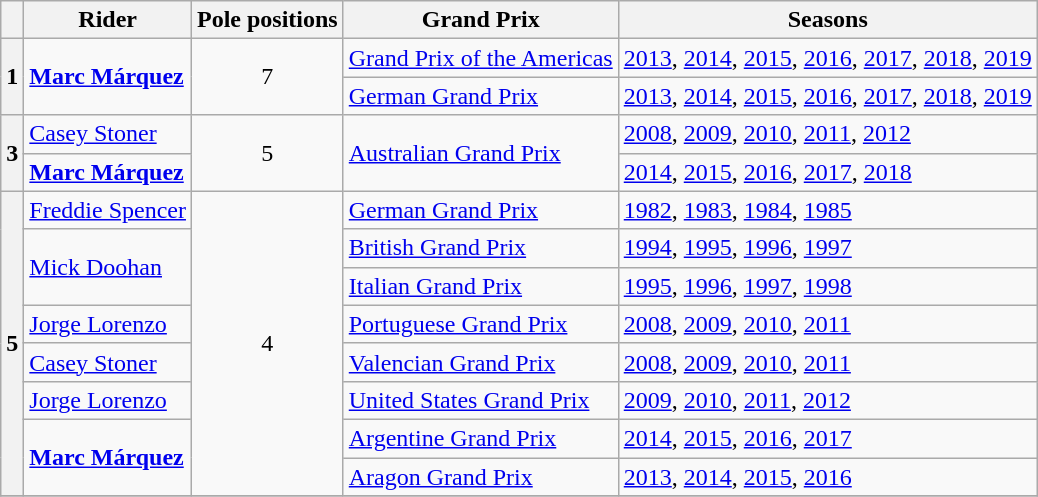<table class="wikitable" style="text-align:center">
<tr>
<th></th>
<th>Rider</th>
<th>Pole positions</th>
<th>Grand Prix</th>
<th>Seasons</th>
</tr>
<tr>
<th rowspan=2>1</th>
<td rowspan=2 style="text-align:left"> <strong><a href='#'>Marc Márquez</a></strong></td>
<td rowspan=2>7</td>
<td style="text-align:left"><a href='#'>Grand Prix of the Americas</a></td>
<td style="text-align:left"><a href='#'>2013</a>, <a href='#'>2014</a>, <a href='#'>2015</a>, <a href='#'>2016</a>, <a href='#'>2017</a>, <a href='#'>2018</a>, <a href='#'>2019</a></td>
</tr>
<tr>
<td style="text-align:left"><a href='#'>German Grand Prix</a></td>
<td style="text-align:left"><a href='#'>2013</a>, <a href='#'>2014</a>, <a href='#'>2015</a>, <a href='#'>2016</a>, <a href='#'>2017</a>, <a href='#'>2018</a>, <a href='#'>2019</a></td>
</tr>
<tr>
<th rowspan=2>3</th>
<td style="text-align:left"> <a href='#'>Casey Stoner</a></td>
<td rowspan=2>5</td>
<td rowspan=2 style="text-align:left"><a href='#'>Australian Grand Prix</a></td>
<td style="text-align:left"><a href='#'>2008</a>, <a href='#'>2009</a>, <a href='#'>2010</a>, <a href='#'>2011</a>, <a href='#'>2012</a></td>
</tr>
<tr>
<td style="text-align:left"> <strong><a href='#'>Marc Márquez</a></strong></td>
<td style="text-align:left"><a href='#'>2014</a>, <a href='#'>2015</a>, <a href='#'>2016</a>, <a href='#'>2017</a>, <a href='#'>2018</a></td>
</tr>
<tr>
<th rowspan=8>5</th>
<td style="text-align:left"> <a href='#'>Freddie Spencer</a></td>
<td rowspan=8>4</td>
<td style="text-align:left"><a href='#'>German Grand Prix</a></td>
<td style="text-align:left"><a href='#'>1982</a>, <a href='#'>1983</a>, <a href='#'>1984</a>, <a href='#'>1985</a></td>
</tr>
<tr>
<td rowspan=2 style="text-align:left"> <a href='#'>Mick Doohan</a></td>
<td style="text-align:left"><a href='#'>British Grand Prix</a></td>
<td style="text-align:left"><a href='#'>1994</a>, <a href='#'>1995</a>, <a href='#'>1996</a>, <a href='#'>1997</a></td>
</tr>
<tr>
<td style="text-align:left"><a href='#'>Italian Grand Prix</a></td>
<td style="text-align:left"><a href='#'>1995</a>, <a href='#'>1996</a>, <a href='#'>1997</a>, <a href='#'>1998</a></td>
</tr>
<tr>
<td style="text-align:left"> <a href='#'>Jorge Lorenzo</a></td>
<td style="text-align:left"><a href='#'>Portuguese Grand Prix</a></td>
<td style="text-align:left"><a href='#'>2008</a>, <a href='#'>2009</a>, <a href='#'>2010</a>, <a href='#'>2011</a></td>
</tr>
<tr>
<td style="text-align:left"> <a href='#'>Casey Stoner</a></td>
<td style="text-align:left"><a href='#'>Valencian Grand Prix</a></td>
<td style="text-align:left"><a href='#'>2008</a>, <a href='#'>2009</a>, <a href='#'>2010</a>, <a href='#'>2011</a></td>
</tr>
<tr>
<td style="text-align:left"> <a href='#'>Jorge Lorenzo</a></td>
<td style="text-align:left"><a href='#'>United States Grand Prix</a></td>
<td style="text-align:left"><a href='#'>2009</a>, <a href='#'>2010</a>, <a href='#'>2011</a>, <a href='#'>2012</a></td>
</tr>
<tr>
<td rowspan=2 style="text-align:left"> <strong><a href='#'>Marc Márquez</a></strong></td>
<td style="text-align:left"><a href='#'>Argentine Grand Prix</a></td>
<td style="text-align:left"><a href='#'>2014</a>, <a href='#'>2015</a>, <a href='#'>2016</a>, <a href='#'>2017</a></td>
</tr>
<tr>
<td style="text-align:left"><a href='#'>Aragon Grand Prix</a></td>
<td style="text-align:left"><a href='#'>2013</a>, <a href='#'>2014</a>, <a href='#'>2015</a>, <a href='#'>2016</a></td>
</tr>
<tr>
</tr>
</table>
